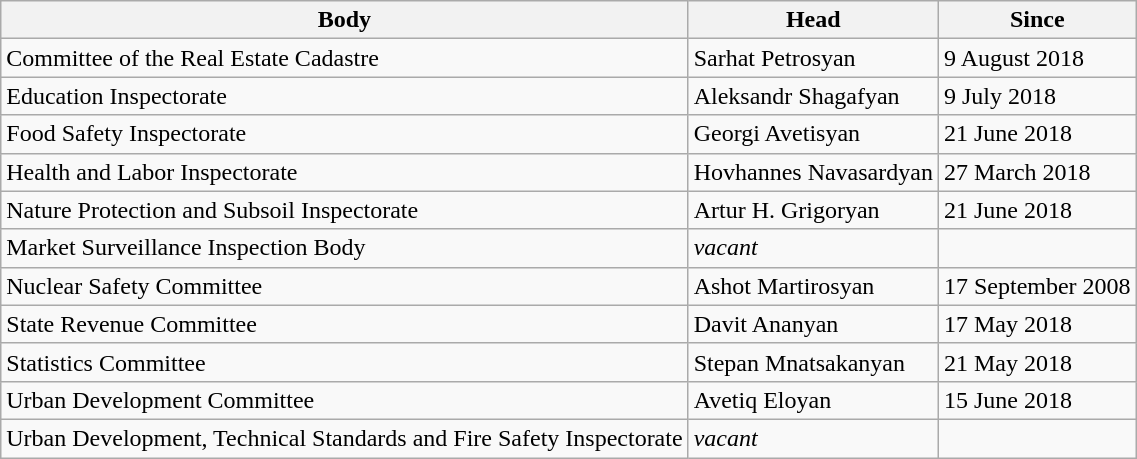<table class="wikitable">
<tr>
<th>Body</th>
<th>Head</th>
<th>Since</th>
</tr>
<tr>
<td>Committee of the Real Estate Cadastre</td>
<td>Sarhat Petrosyan</td>
<td>9 August 2018</td>
</tr>
<tr>
<td>Education Inspectorate</td>
<td>Aleksandr Shagafyan</td>
<td>9 July 2018</td>
</tr>
<tr>
<td>Food Safety Inspectorate</td>
<td>Georgi Avetisyan</td>
<td>21 June 2018</td>
</tr>
<tr>
<td>Health and Labor Inspectorate</td>
<td>Hovhannes Navasardyan</td>
<td>27 March 2018</td>
</tr>
<tr>
<td>Nature Protection and Subsoil Inspectorate</td>
<td>Artur H. Grigoryan</td>
<td>21 June 2018</td>
</tr>
<tr>
<td>Market Surveillance Inspection Body</td>
<td><em>vacant</em></td>
<td></td>
</tr>
<tr>
<td>Nuclear Safety Committee</td>
<td>Ashot Martirosyan</td>
<td>17 September 2008</td>
</tr>
<tr>
<td>State Revenue Committee</td>
<td>Davit Ananyan</td>
<td>17 May 2018</td>
</tr>
<tr>
<td>Statistics Committee</td>
<td>Stepan Mnatsakanyan</td>
<td>21 May 2018</td>
</tr>
<tr>
<td>Urban Development Committee</td>
<td>Avetiq Eloyan</td>
<td>15 June 2018</td>
</tr>
<tr>
<td>Urban Development, Technical Standards and Fire Safety Inspectorate</td>
<td><em>vacant</em></td>
<td></td>
</tr>
</table>
